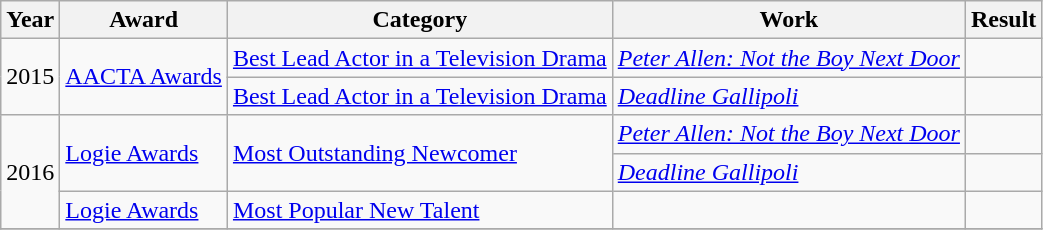<table class="wikitable">
<tr>
<th>Year</th>
<th>Award</th>
<th>Category</th>
<th>Work</th>
<th>Result</th>
</tr>
<tr>
<td rowspan="2">2015</td>
<td rowspan="2"><a href='#'>AACTA Awards</a></td>
<td><a href='#'>Best Lead Actor in a Television Drama</a></td>
<td><em><a href='#'>Peter Allen: Not the Boy Next Door</a></em></td>
<td></td>
</tr>
<tr>
<td><a href='#'>Best Lead Actor in a Television Drama</a></td>
<td><em><a href='#'>Deadline Gallipoli</a></em></td>
<td></td>
</tr>
<tr>
<td rowspan="3">2016</td>
<td rowspan="2"><a href='#'>Logie Awards</a></td>
<td rowspan="2"><a href='#'>Most Outstanding Newcomer</a></td>
<td><em><a href='#'>Peter Allen: Not the Boy Next Door</a></em></td>
<td></td>
</tr>
<tr>
<td><em><a href='#'>Deadline Gallipoli</a></em></td>
<td></td>
</tr>
<tr>
<td><a href='#'>Logie Awards</a></td>
<td><a href='#'>Most Popular New Talent</a></td>
<td></td>
<td></td>
</tr>
<tr>
</tr>
</table>
